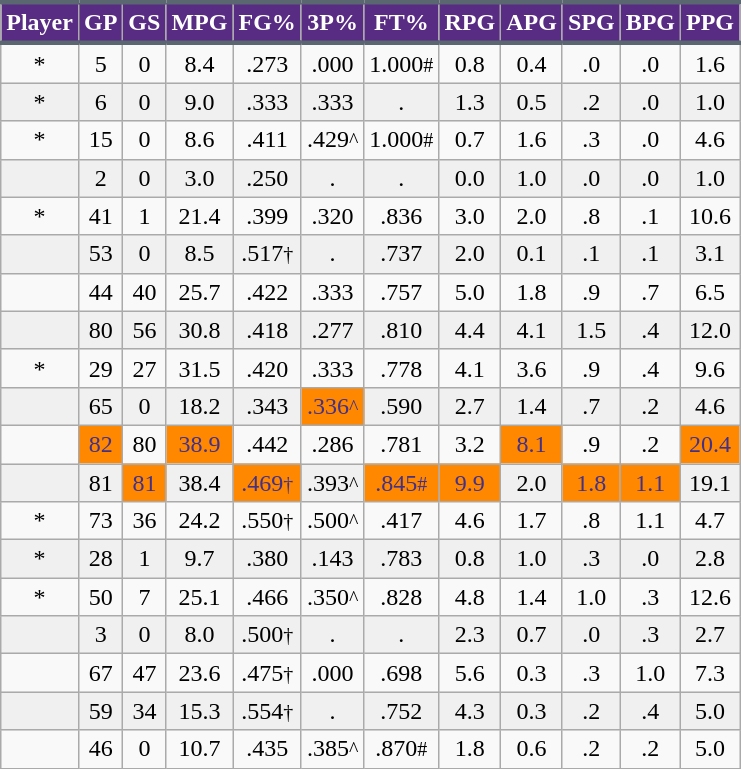<table class="wikitable sortable" style="text-align:right;">
<tr>
<th style="background:#582C83; color:#FFFFFF; border-top:#5B6770 3px solid; border-bottom:#5B6770 3px solid;">Player</th>
<th style="background:#582C83; color:#FFFFFF; border-top:#5B6770 3px solid; border-bottom:#5B6770 3px solid;">GP</th>
<th style="background:#582C83; color:#FFFFFF; border-top:#5B6770 3px solid; border-bottom:#5B6770 3px solid;">GS</th>
<th style="background:#582C83; color:#FFFFFF; border-top:#5B6770 3px solid; border-bottom:#5B6770 3px solid;">MPG</th>
<th style="background:#582C83; color:#FFFFFF; border-top:#5B6770 3px solid; border-bottom:#5B6770 3px solid;">FG%</th>
<th style="background:#582C83; color:#FFFFFF; border-top:#5B6770 3px solid; border-bottom:#5B6770 3px solid;">3P%</th>
<th style="background:#582C83; color:#FFFFFF; border-top:#5B6770 3px solid; border-bottom:#5B6770 3px solid;">FT%</th>
<th style="background:#582C83; color:#FFFFFF; border-top:#5B6770 3px solid; border-bottom:#5B6770 3px solid;">RPG</th>
<th style="background:#582C83; color:#FFFFFF; border-top:#5B6770 3px solid; border-bottom:#5B6770 3px solid;">APG</th>
<th style="background:#582C83; color:#FFFFFF; border-top:#5B6770 3px solid; border-bottom:#5B6770 3px solid;">SPG</th>
<th style="background:#582C83; color:#FFFFFF; border-top:#5B6770 3px solid; border-bottom:#5B6770 3px solid;">BPG</th>
<th style="background:#582C83; color:#FFFFFF; border-top:#5B6770 3px solid; border-bottom:#5B6770 3px solid;">PPG</th>
</tr>
<tr align="center" bgcolor="">
<td>*</td>
<td>5</td>
<td>0</td>
<td>8.4</td>
<td>.273</td>
<td>.000</td>
<td>1.000<small>#</small></td>
<td>0.8</td>
<td>0.4</td>
<td>.0</td>
<td>.0</td>
<td>1.6</td>
</tr>
<tr align="center" bgcolor="#f0f0f0">
<td>*</td>
<td>6</td>
<td>0</td>
<td>9.0</td>
<td>.333</td>
<td>.333</td>
<td>.</td>
<td>1.3</td>
<td>0.5</td>
<td>.2</td>
<td>.0</td>
<td>1.0</td>
</tr>
<tr align="center" bgcolor="">
<td>*</td>
<td>15</td>
<td>0</td>
<td>8.6</td>
<td>.411</td>
<td>.429<small>^</small></td>
<td>1.000<small>#</small></td>
<td>0.7</td>
<td>1.6</td>
<td>.3</td>
<td>.0</td>
<td>4.6</td>
</tr>
<tr align="center" bgcolor="#f0f0f0">
<td></td>
<td>2</td>
<td>0</td>
<td>3.0</td>
<td>.250</td>
<td>.</td>
<td>.</td>
<td>0.0</td>
<td>1.0</td>
<td>.0</td>
<td>.0</td>
<td>1.0</td>
</tr>
<tr align="center" bgcolor="">
<td>*</td>
<td>41</td>
<td>1</td>
<td>21.4</td>
<td>.399</td>
<td>.320</td>
<td>.836</td>
<td>3.0</td>
<td>2.0</td>
<td>.8</td>
<td>.1</td>
<td>10.6</td>
</tr>
<tr align="center" bgcolor="#f0f0f0">
<td></td>
<td>53</td>
<td>0</td>
<td>8.5</td>
<td>.517<small>†</small></td>
<td>.</td>
<td>.737</td>
<td>2.0</td>
<td>0.1</td>
<td>.1</td>
<td>.1</td>
<td>3.1</td>
</tr>
<tr align="center" bgcolor="">
<td></td>
<td>44</td>
<td>40</td>
<td>25.7</td>
<td>.422</td>
<td>.333</td>
<td>.757</td>
<td>5.0</td>
<td>1.8</td>
<td>.9</td>
<td>.7</td>
<td>6.5</td>
</tr>
<tr align="center" bgcolor="#f0f0f0">
<td></td>
<td>80</td>
<td>56</td>
<td>30.8</td>
<td>.418</td>
<td>.277</td>
<td>.810</td>
<td>4.4</td>
<td>4.1</td>
<td>1.5</td>
<td>.4</td>
<td>12.0</td>
</tr>
<tr align="center" bgcolor="">
<td>*</td>
<td>29</td>
<td>27</td>
<td>31.5</td>
<td>.420</td>
<td>.333</td>
<td>.778</td>
<td>4.1</td>
<td>3.6</td>
<td>.9</td>
<td>.4</td>
<td>9.6</td>
</tr>
<tr align="center" bgcolor="#f0f0f0">
<td></td>
<td>65</td>
<td>0</td>
<td>18.2</td>
<td>.343</td>
<td style="background:#FF8800;color:#423189;">.336<small>^</small></td>
<td>.590</td>
<td>2.7</td>
<td>1.4</td>
<td>.7</td>
<td>.2</td>
<td>4.6</td>
</tr>
<tr align="center" bgcolor="">
<td></td>
<td style="background:#FF8800;color:#423189;">82</td>
<td>80</td>
<td style="background:#FF8800;color:#423189;">38.9</td>
<td>.442</td>
<td>.286</td>
<td>.781</td>
<td>3.2</td>
<td style="background:#FF8800;color:#423189;">8.1</td>
<td>.9</td>
<td>.2</td>
<td style="background:#FF8800;color:#423189;">20.4</td>
</tr>
<tr align="center" bgcolor="#f0f0f0">
<td></td>
<td>81</td>
<td style="background:#FF8800;color:#423189;">81</td>
<td>38.4</td>
<td style="background:#FF8800;color:#423189;">.469<small>†</small></td>
<td>.393<small>^</small></td>
<td style="background:#FF8800;color:#423189;">.845<small>#</small></td>
<td style="background:#FF8800;color:#423189;">9.9</td>
<td>2.0</td>
<td style="background:#FF8800;color:#423189;">1.8</td>
<td style="background:#FF8800;color:#423189;">1.1</td>
<td>19.1</td>
</tr>
<tr align="center" bgcolor="">
<td>*</td>
<td>73</td>
<td>36</td>
<td>24.2</td>
<td>.550<small>†</small></td>
<td>.500<small>^</small></td>
<td>.417</td>
<td>4.6</td>
<td>1.7</td>
<td>.8</td>
<td>1.1</td>
<td>4.7</td>
</tr>
<tr align="center" bgcolor="#f0f0f0">
<td>*</td>
<td>28</td>
<td>1</td>
<td>9.7</td>
<td>.380</td>
<td>.143</td>
<td>.783</td>
<td>0.8</td>
<td>1.0</td>
<td>.3</td>
<td>.0</td>
<td>2.8</td>
</tr>
<tr align="center" bgcolor="">
<td>*</td>
<td>50</td>
<td>7</td>
<td>25.1</td>
<td>.466</td>
<td>.350<small>^</small></td>
<td>.828</td>
<td>4.8</td>
<td>1.4</td>
<td>1.0</td>
<td>.3</td>
<td>12.6</td>
</tr>
<tr align="center" bgcolor="#f0f0f0">
<td></td>
<td>3</td>
<td>0</td>
<td>8.0</td>
<td>.500<small>†</small></td>
<td>.</td>
<td>.</td>
<td>2.3</td>
<td>0.7</td>
<td>.0</td>
<td>.3</td>
<td>2.7</td>
</tr>
<tr align="center" bgcolor="">
<td></td>
<td>67</td>
<td>47</td>
<td>23.6</td>
<td>.475<small>†</small></td>
<td>.000</td>
<td>.698</td>
<td>5.6</td>
<td>0.3</td>
<td>.3</td>
<td>1.0</td>
<td>7.3</td>
</tr>
<tr align="center" bgcolor="#f0f0f0">
<td></td>
<td>59</td>
<td>34</td>
<td>15.3</td>
<td>.554<small>†</small></td>
<td>.</td>
<td>.752</td>
<td>4.3</td>
<td>0.3</td>
<td>.2</td>
<td>.4</td>
<td>5.0</td>
</tr>
<tr align="center" bgcolor="">
<td></td>
<td>46</td>
<td>0</td>
<td>10.7</td>
<td>.435</td>
<td>.385<small>^</small></td>
<td>.870<small>#</small></td>
<td>1.8</td>
<td>0.6</td>
<td>.2</td>
<td>.2</td>
<td>5.0</td>
</tr>
</table>
